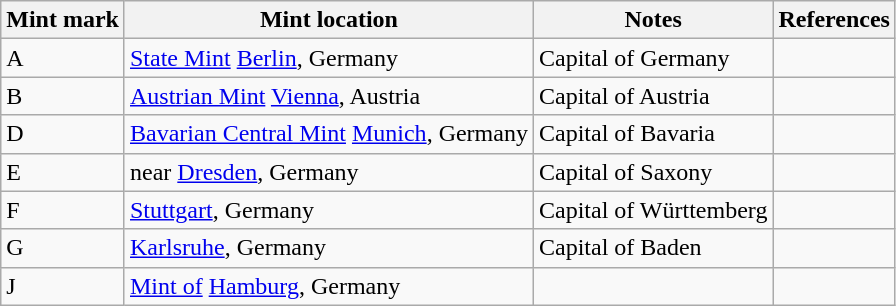<table class="wikitable">
<tr>
<th scope="col">Mint mark</th>
<th scope="col">Mint location</th>
<th scope="col">Notes</th>
<th>References</th>
</tr>
<tr>
<td>A</td>
<td><a href='#'>State Mint</a> <a href='#'>Berlin</a>, Germany</td>
<td>Capital of Germany</td>
<td></td>
</tr>
<tr>
<td>B</td>
<td><a href='#'>Austrian Mint</a> <a href='#'>Vienna</a>, Austria</td>
<td>Capital of Austria</td>
<td></td>
</tr>
<tr>
<td>D</td>
<td><a href='#'>Bavarian Central Mint</a> <a href='#'>Munich</a>, Germany</td>
<td>Capital of Bavaria</td>
<td></td>
</tr>
<tr>
<td>E</td>
<td> near <a href='#'>Dresden</a>, Germany</td>
<td>Capital of Saxony</td>
<td></td>
</tr>
<tr>
<td>F</td>
<td> <a href='#'>Stuttgart</a>, Germany</td>
<td>Capital of Württemberg</td>
<td></td>
</tr>
<tr>
<td>G</td>
<td> <a href='#'>Karlsruhe</a>, Germany</td>
<td>Capital of Baden</td>
<td></td>
</tr>
<tr>
<td>J</td>
<td><a href='#'>Mint of</a> <a href='#'>Hamburg</a>, Germany</td>
<td></td>
<td></td>
</tr>
</table>
